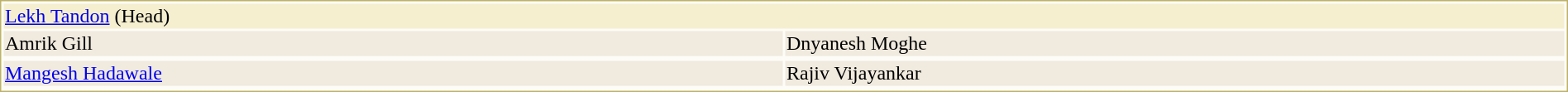<table style="width:100%;border: 1px solid #BEB168;background-color:#FDFCF6;">
<tr>
<td colspan="2" style="background-color:#F5EFD0;"> <a href='#'>Lekh Tandon</a> (Head)</td>
</tr>
<tr style="background-color:#F0EADF;">
<td style="width:50%"> Amrik Gill</td>
<td style="width:50%"> Dnyanesh Moghe</td>
</tr>
<tr style="vertical-align:top;">
</tr>
<tr style="background-color:#F0EADF;">
<td style="width:50%"> <a href='#'>Mangesh Hadawale</a></td>
<td style="width:50%"> Rajiv Vijayankar</td>
</tr>
<tr style="vertical-align:top;">
</tr>
</table>
